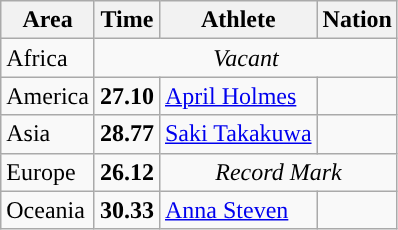<table class="wikitable">
<tr>
<th>Area</th>
<th>Time</th>
<th>Athlete</th>
<th>Nation</th>
</tr>
<tr>
<td>Africa</td>
<td colspan="3" align="center"><em>Vacant</em></td>
</tr>
<tr>
<td>America</td>
<td><strong>27.10</strong></td>
<td><a href='#'>April Holmes</a></td>
<td></td>
</tr>
<tr>
<td>Asia</td>
<td><strong>28.77</strong></td>
<td><a href='#'>Saki Takakuwa</a></td>
<td></td>
</tr>
<tr>
<td>Europe</td>
<td><strong>26.12</strong> </td>
<td colspan="2" align="center"><em>Record Mark</em></td>
</tr>
<tr>
<td>Oceania</td>
<td><strong>30.33</strong></td>
<td><a href='#'>Anna Steven</a></td>
<td></td>
</tr>
</table>
